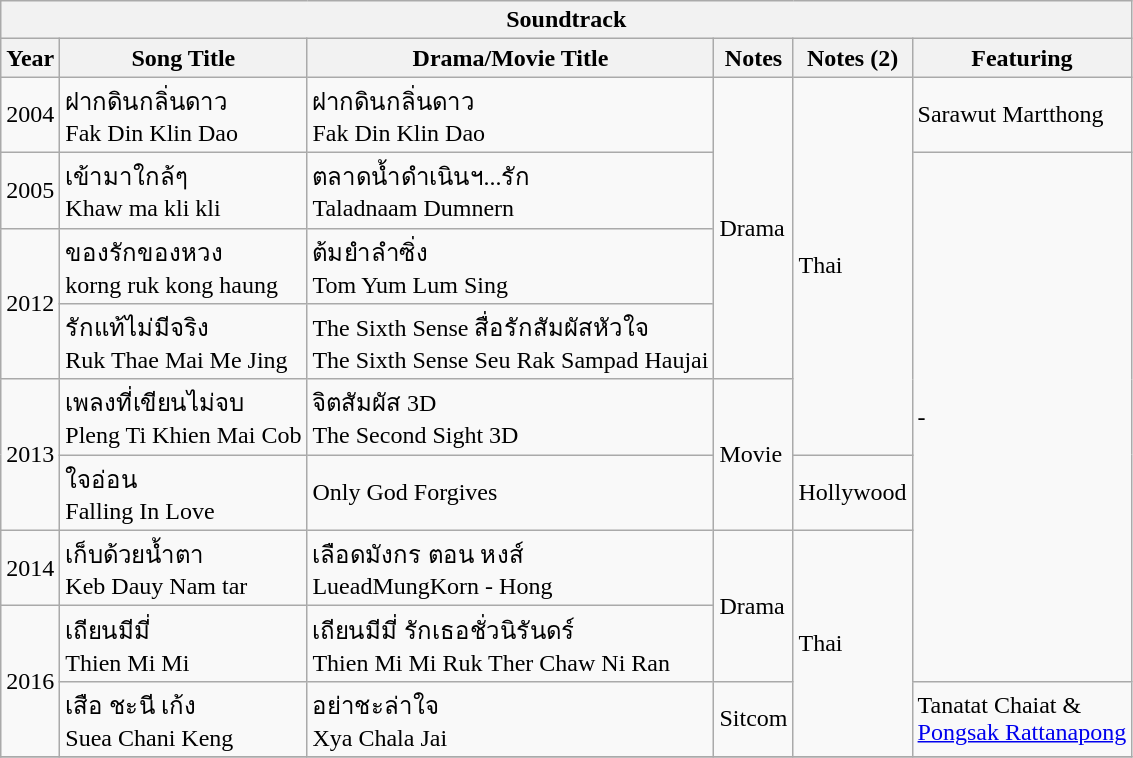<table class=wikitable>
<tr>
<th colspan="6">Soundtrack</th>
</tr>
<tr>
<th>Year</th>
<th>Song Title</th>
<th>Drama/Movie Title</th>
<th>Notes</th>
<th>Notes (2)</th>
<th>Featuring</th>
</tr>
<tr>
<td>2004</td>
<td>ฝากดินกลิ่นดาว<br>Fak Din Klin Dao</td>
<td>ฝากดินกลิ่นดาว<br>Fak Din Klin Dao</td>
<td rowspan="4">Drama</td>
<td rowspan="5">Thai</td>
<td>Sarawut Martthong</td>
</tr>
<tr>
<td>2005</td>
<td>เข้ามาใกล้ๆ<br>Khaw ma kli kli</td>
<td>ตลาดน้ำดำเนินฯ...รัก<br>Taladnaam Dumnern</td>
<td rowspan="7">-</td>
</tr>
<tr>
<td rowspan="2">2012</td>
<td>ของรักของหวง<br>korng ruk kong haung</td>
<td>ต้มยำลำซิ่ง<br>Tom Yum Lum Sing</td>
</tr>
<tr>
<td>รักแท้ไม่มีจริง<br> Ruk Thae Mai Me Jing</td>
<td>The Sixth Sense สื่อรักสัมผัสหัวใจ<br>The Sixth Sense Seu Rak Sampad Haujai</td>
</tr>
<tr>
<td rowspan="2">2013</td>
<td>เพลงที่เขียนไม่จบ<br>Pleng Ti Khien Mai Cob</td>
<td>จิตสัมผัส 3D<br>The Second Sight 3D</td>
<td rowspan="2">Movie</td>
</tr>
<tr>
<td>ใจอ่อน<br>Falling In Love</td>
<td>Only God Forgives</td>
<td>Hollywood</td>
</tr>
<tr>
<td>2014</td>
<td>เก็บด้วยน้ำตา<br> Keb Dauy Nam tar</td>
<td>เลือดมังกร ตอน หงส์<br>LueadMungKorn - Hong</td>
<td rowspan="2">Drama</td>
<td rowspan="3">Thai</td>
</tr>
<tr>
<td rowspan="2">2016</td>
<td>เถียนมีมี่ <br> Thien Mi Mi</td>
<td>เถียนมีมี่ รักเธอชั่วนิรันดร์<br> Thien Mi Mi Ruk Ther Chaw Ni Ran</td>
</tr>
<tr>
<td>เสือ ชะนี เก้ง<br> Suea Chani Keng</td>
<td>อย่าชะล่าใจ<br> Xya Chala Jai</td>
<td>Sitcom</td>
<td>Tanatat Chaiat & <br><a href='#'>Pongsak Rattanapong</a></td>
</tr>
<tr>
</tr>
</table>
